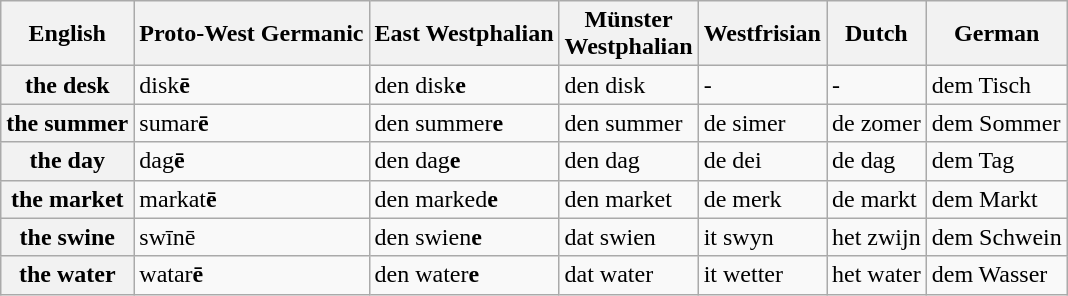<table class="wikitable">
<tr>
<th>English</th>
<th>Proto-West Germanic</th>
<th>East Westphalian</th>
<th>Münster<br>Westphalian</th>
<th>Westfrisian</th>
<th>Dutch</th>
<th>German</th>
</tr>
<tr>
<th>the desk</th>
<td>disk<strong>ē</strong></td>
<td>den disk<strong>e</strong></td>
<td>den disk</td>
<td>-</td>
<td>-</td>
<td>dem Tisch</td>
</tr>
<tr>
<th>the summer</th>
<td>sumar<strong>ē</strong></td>
<td>den summer<strong>e</strong></td>
<td>den summer</td>
<td>de simer</td>
<td>de zomer</td>
<td>dem Sommer</td>
</tr>
<tr>
<th>the day</th>
<td>dag<strong>ē</strong></td>
<td>den dag<strong>e</strong></td>
<td>den dag</td>
<td>de dei</td>
<td>de dag</td>
<td>dem Tag</td>
</tr>
<tr>
<th>the market</th>
<td>markat<strong>ē</strong></td>
<td>den marked<strong>e</strong></td>
<td>den market</td>
<td>de merk</td>
<td>de markt</td>
<td>dem Markt</td>
</tr>
<tr>
<th>the swine</th>
<td>swīnē</td>
<td>den swien<strong>e</strong></td>
<td>dat swien</td>
<td>it swyn</td>
<td>het zwijn</td>
<td>dem Schwein</td>
</tr>
<tr>
<th>the water</th>
<td>watar<strong>ē</strong></td>
<td>den water<strong>e</strong></td>
<td>dat water</td>
<td>it wetter</td>
<td>het water</td>
<td>dem Wasser</td>
</tr>
</table>
